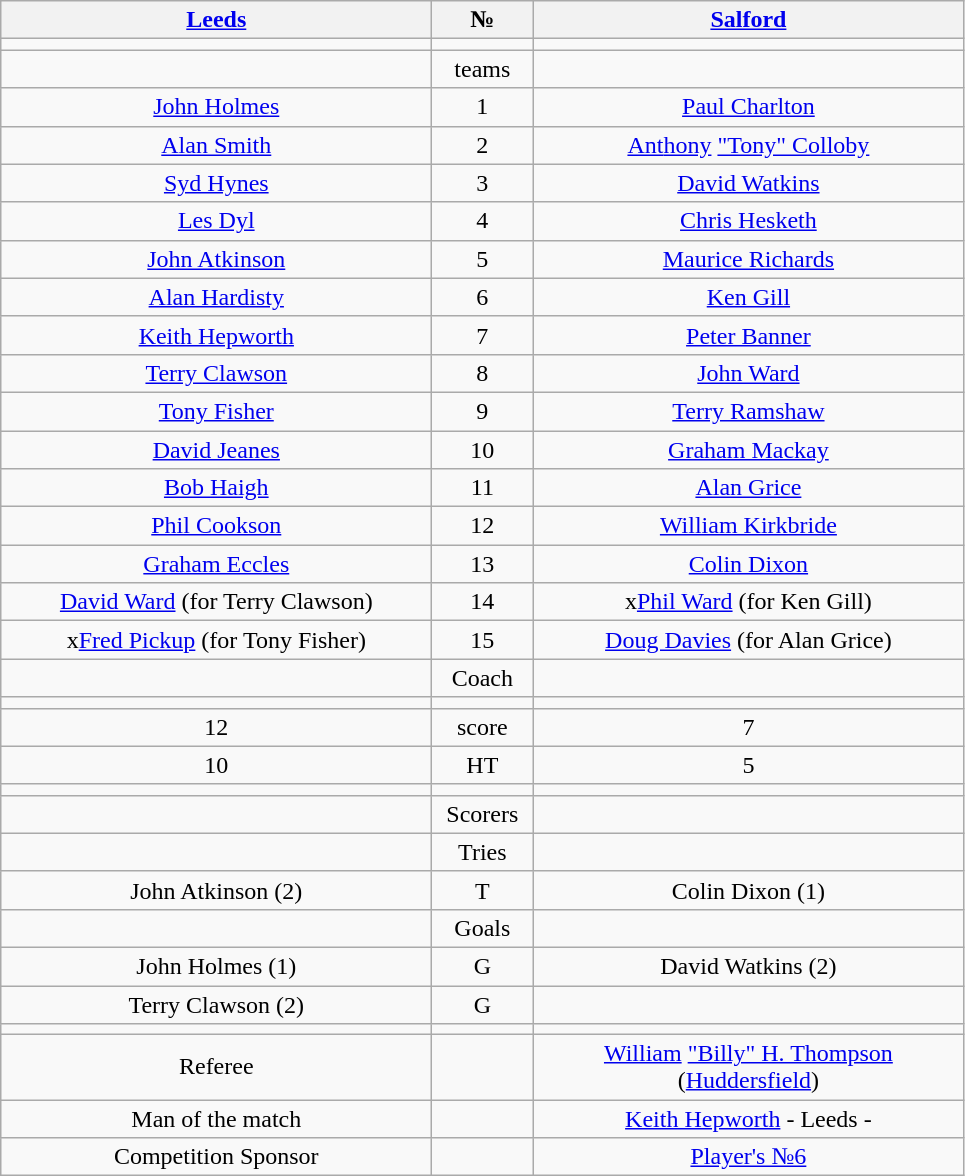<table class="wikitable" style="text-align:center;">
<tr>
<th width=280 abbr=winner><a href='#'>Leeds</a></th>
<th width=60 abbr="Number">№</th>
<th width=280 abbr=runner-up><a href='#'>Salford</a></th>
</tr>
<tr>
<td></td>
<td></td>
<td></td>
</tr>
<tr>
<td></td>
<td>teams</td>
<td></td>
</tr>
<tr>
<td><a href='#'>John Holmes</a></td>
<td>1</td>
<td><a href='#'>Paul Charlton</a></td>
</tr>
<tr>
<td><a href='#'>Alan Smith</a></td>
<td>2</td>
<td><a href='#'>Ant</a><a href='#'>hony</a> <a href='#'>"Tony" Colloby</a></td>
</tr>
<tr>
<td><a href='#'>Syd Hynes</a></td>
<td>3</td>
<td><a href='#'>David Watkins</a></td>
</tr>
<tr>
<td><a href='#'>Les Dyl</a></td>
<td>4</td>
<td><a href='#'>Chris Hesketh</a></td>
</tr>
<tr>
<td><a href='#'>John Atkinson</a></td>
<td>5</td>
<td><a href='#'>Maurice Richards</a></td>
</tr>
<tr>
<td><a href='#'>Alan Hardisty</a></td>
<td>6</td>
<td><a href='#'>Ken Gill</a></td>
</tr>
<tr>
<td><a href='#'>Keith Hepworth</a></td>
<td>7</td>
<td><a href='#'>Peter Banner</a></td>
</tr>
<tr>
<td><a href='#'>Terry Clawson</a></td>
<td>8</td>
<td><a href='#'>John Ward</a></td>
</tr>
<tr>
<td><a href='#'>Tony Fisher</a></td>
<td>9</td>
<td><a href='#'>Terry Ramshaw</a></td>
</tr>
<tr>
<td><a href='#'>David Jeanes</a></td>
<td>10</td>
<td><a href='#'>Graham Mackay</a></td>
</tr>
<tr>
<td><a href='#'>Bob Haigh</a></td>
<td>11</td>
<td><a href='#'>Alan Grice</a></td>
</tr>
<tr>
<td><a href='#'>Phil Cookson</a></td>
<td>12</td>
<td><a href='#'>William Kirkbride</a></td>
</tr>
<tr>
<td><a href='#'>Graham Eccles</a></td>
<td>13</td>
<td><a href='#'>Colin Dixon</a></td>
</tr>
<tr>
<td><a href='#'>David Ward</a> (for Terry Clawson)</td>
<td>14</td>
<td>x<a href='#'>Phil Ward</a> (for Ken Gill)</td>
</tr>
<tr>
<td>x<a href='#'>Fred Pickup</a> (for Tony Fisher)</td>
<td>15</td>
<td><a href='#'>Doug Davies</a> (for Alan Grice)</td>
</tr>
<tr>
<td></td>
<td>Coach</td>
<td></td>
</tr>
<tr>
<td></td>
<td></td>
<td></td>
</tr>
<tr>
<td>12</td>
<td>score</td>
<td>7</td>
</tr>
<tr>
<td>10</td>
<td>HT</td>
<td>5</td>
</tr>
<tr>
<td></td>
<td></td>
<td></td>
</tr>
<tr>
<td></td>
<td>Scorers</td>
<td></td>
</tr>
<tr>
<td></td>
<td>Tries</td>
<td></td>
</tr>
<tr>
<td>John Atkinson (2)</td>
<td>T</td>
<td>Colin Dixon (1)</td>
</tr>
<tr>
<td></td>
<td>Goals</td>
<td></td>
</tr>
<tr>
<td>John Holmes (1)</td>
<td>G</td>
<td>David Watkins (2)</td>
</tr>
<tr>
<td>Terry Clawson (2)</td>
<td>G</td>
<td></td>
</tr>
<tr>
<td></td>
<td></td>
<td></td>
</tr>
<tr>
<td>Referee</td>
<td></td>
<td><a href='#'>William</a> <a href='#'>"Billy" H. Thompson</a> (<a href='#'>Huddersfield</a>)</td>
</tr>
<tr>
<td>Man of the match</td>
<td></td>
<td><a href='#'>Keith Hepworth</a> - Leeds - </td>
</tr>
<tr>
<td>Competition Sponsor</td>
<td></td>
<td><a href='#'>Player's №6</a></td>
</tr>
</table>
